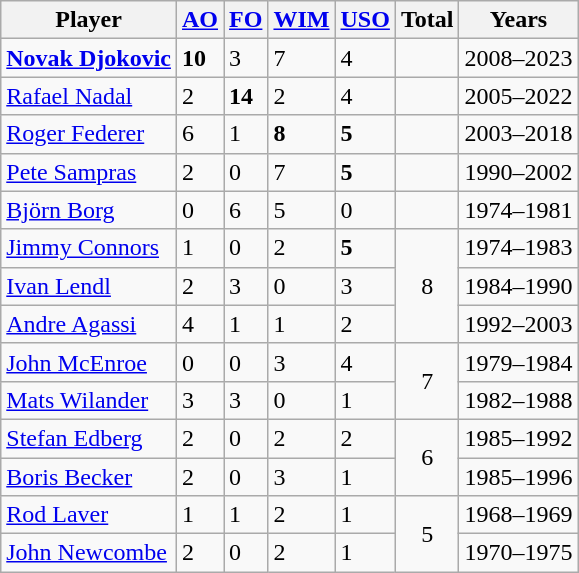<table class="wikitable mw-datatable sortable" style="display:inline-table">
<tr>
<th scope="col">Player</th>
<th scope="col"><a href='#'>AO</a></th>
<th scope="col"><a href='#'>FO</a></th>
<th scope="col"><a href='#'>WIM</a></th>
<th scope="col"><a href='#'>USO</a></th>
<th scope="col">Total</th>
<th scope="col">Years</th>
</tr>
<tr>
<td> <strong><a href='#'>Novak Djokovic</a></strong></td>
<td><strong>10</strong></td>
<td>3</td>
<td>7</td>
<td>4</td>
<td></td>
<td>2008–2023</td>
</tr>
<tr>
<td> <a href='#'>Rafael Nadal</a></td>
<td>2</td>
<td><strong>14</strong></td>
<td>2</td>
<td>4</td>
<td></td>
<td>2005–2022</td>
</tr>
<tr>
<td> <a href='#'>Roger Federer</a></td>
<td>6</td>
<td>1</td>
<td><strong>8</strong></td>
<td><strong>5</strong></td>
<td></td>
<td>2003–2018</td>
</tr>
<tr>
<td> <a href='#'>Pete Sampras</a></td>
<td>2</td>
<td>0</td>
<td>7</td>
<td><strong>5</strong></td>
<td></td>
<td>1990–2002</td>
</tr>
<tr>
<td> <a href='#'>Björn Borg</a></td>
<td>0</td>
<td>6</td>
<td>5</td>
<td>0</td>
<td></td>
<td>1974–1981</td>
</tr>
<tr>
<td> <a href='#'>Jimmy Connors</a></td>
<td>1</td>
<td>0</td>
<td>2</td>
<td><strong>5</strong></td>
<td rowspan=3 style="text-align:center;">8</td>
<td>1974–1983</td>
</tr>
<tr>
<td> <a href='#'>Ivan Lendl</a></td>
<td>2</td>
<td>3</td>
<td>0</td>
<td>3</td>
<td>1984–1990</td>
</tr>
<tr>
<td> <a href='#'>Andre Agassi</a></td>
<td>4</td>
<td>1</td>
<td>1</td>
<td>2</td>
<td>1992–2003</td>
</tr>
<tr>
<td> <a href='#'>John McEnroe</a></td>
<td>0</td>
<td>0</td>
<td>3</td>
<td>4</td>
<td rowspan=2 style="text-align:center;">7</td>
<td>1979–1984</td>
</tr>
<tr>
<td> <a href='#'>Mats Wilander</a></td>
<td>3</td>
<td>3</td>
<td>0</td>
<td>1</td>
<td>1982–1988</td>
</tr>
<tr>
<td> <a href='#'>Stefan Edberg</a></td>
<td>2</td>
<td>0</td>
<td>2</td>
<td>2</td>
<td rowspan=2 style="text-align:center;">6</td>
<td>1985–1992</td>
</tr>
<tr>
<td> <a href='#'>Boris Becker</a></td>
<td>2</td>
<td>0</td>
<td>3</td>
<td>1</td>
<td>1985–1996</td>
</tr>
<tr>
<td> <a href='#'>Rod Laver</a></td>
<td>1</td>
<td>1</td>
<td>2</td>
<td>1</td>
<td rowspan=2 style="text-align:center;">5</td>
<td>1968–1969</td>
</tr>
<tr>
<td> <a href='#'>John Newcombe</a></td>
<td>2</td>
<td>0</td>
<td>2</td>
<td>1</td>
<td>1970–1975</td>
</tr>
</table>
